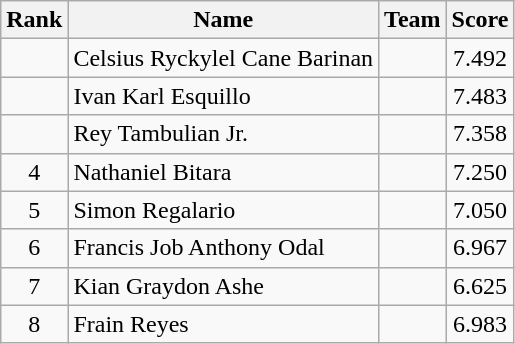<table class="wikitable" style="text-align:center">
<tr>
<th>Rank</th>
<th>Name</th>
<th>Team</th>
<th>Score</th>
</tr>
<tr>
<td></td>
<td align="left">Celsius Ryckylel Cane Barinan</td>
<td align="left"></td>
<td>7.492</td>
</tr>
<tr>
<td></td>
<td align="left">Ivan Karl Esquillo</td>
<td align="left"></td>
<td>7.483</td>
</tr>
<tr>
<td></td>
<td align="left">Rey Tambulian Jr.</td>
<td align="left"></td>
<td>7.358</td>
</tr>
<tr>
<td>4</td>
<td align="left">Nathaniel Bitara</td>
<td align="left"></td>
<td>7.250</td>
</tr>
<tr>
<td>5</td>
<td align="left">Simon Regalario</td>
<td align="left"></td>
<td>7.050</td>
</tr>
<tr>
<td>6</td>
<td align="left">Francis Job Anthony Odal</td>
<td align="left"></td>
<td>6.967</td>
</tr>
<tr>
<td>7</td>
<td align="left">Kian Graydon Ashe</td>
<td align="left"></td>
<td>6.625</td>
</tr>
<tr>
<td>8</td>
<td align="left">Frain Reyes</td>
<td align="left"></td>
<td>6.983</td>
</tr>
</table>
